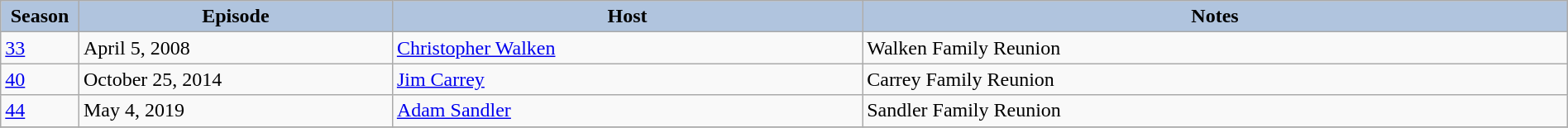<table class="wikitable" style="width:100%;">
<tr>
<th style="background:#B0C4DE;" width="5%">Season</th>
<th style="background:#B0C4DE;" width="20%">Episode</th>
<th style="background:#B0C4DE;" width="30%">Host</th>
<th style="background:#B0C4DE;" width="45%">Notes</th>
</tr>
<tr>
<td><a href='#'>33</a></td>
<td>April 5, 2008</td>
<td><a href='#'>Christopher Walken</a></td>
<td>Walken Family Reunion</td>
</tr>
<tr>
<td><a href='#'>40</a></td>
<td>October 25, 2014</td>
<td><a href='#'>Jim Carrey</a></td>
<td>Carrey Family Reunion</td>
</tr>
<tr>
<td><a href='#'>44</a></td>
<td>May 4, 2019</td>
<td><a href='#'>Adam Sandler</a></td>
<td>Sandler Family Reunion</td>
</tr>
<tr>
</tr>
</table>
